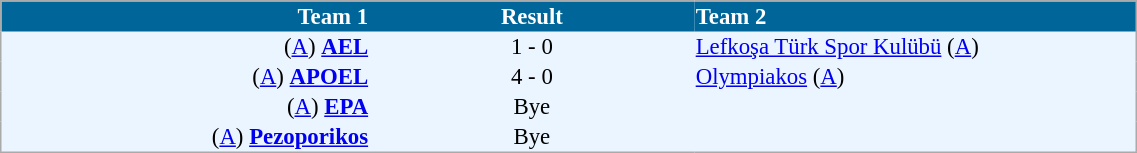<table cellspacing="0" style="background: #EBF5FF; border: 1px #aaa solid; border-collapse: collapse; font-size: 95%;" width=60%>
<tr bgcolor=#006699 style="color:white;">
<th width=25% align="right">Team 1</th>
<th width=22% align="center">Result</th>
<th width=30% align="left">Team 2</th>
</tr>
<tr>
<td align=right>(<a href='#'>A</a>) <strong><a href='#'>AEL</a></strong></td>
<td align=center>1 - 0</td>
<td align=left><a href='#'>Lefkoşa Türk Spor Kulübü</a> (<a href='#'>A</a>)</td>
</tr>
<tr>
<td align=right>(<a href='#'>A</a>) <strong><a href='#'>APOEL</a></strong></td>
<td align=center>4 - 0</td>
<td align=left><a href='#'>Olympiakos</a> (<a href='#'>A</a>)</td>
</tr>
<tr>
<td align=right>(<a href='#'>A</a>) <strong><a href='#'>EPA</a></strong></td>
<td align=center>Bye</td>
<td align=left></td>
</tr>
<tr>
<td align=right>(<a href='#'>A</a>) <strong><a href='#'>Pezoporikos</a></strong></td>
<td align=center>Bye</td>
<td align=left></td>
</tr>
<tr>
</tr>
</table>
